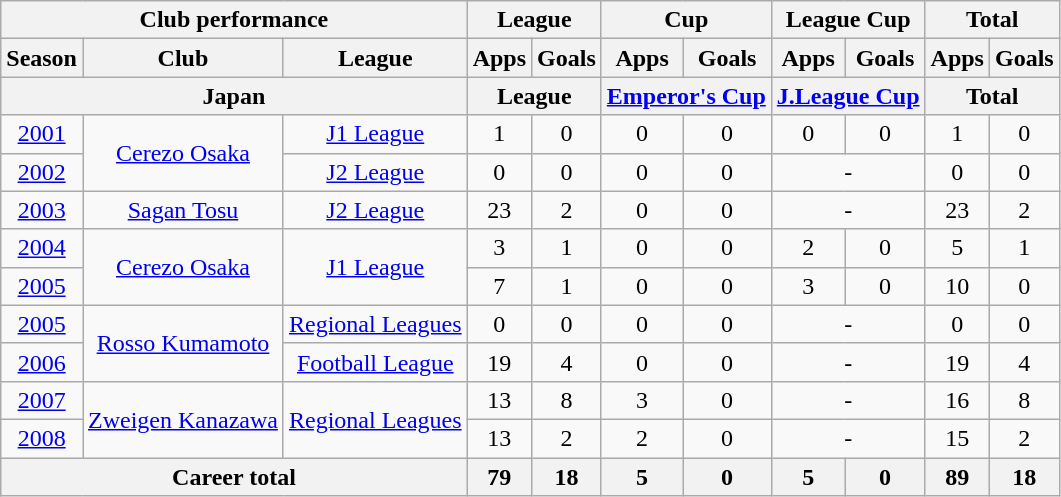<table class="wikitable" style="text-align:center">
<tr>
<th colspan=3>Club performance</th>
<th colspan=2>League</th>
<th colspan=2>Cup</th>
<th colspan=2>League Cup</th>
<th colspan=2>Total</th>
</tr>
<tr>
<th>Season</th>
<th>Club</th>
<th>League</th>
<th>Apps</th>
<th>Goals</th>
<th>Apps</th>
<th>Goals</th>
<th>Apps</th>
<th>Goals</th>
<th>Apps</th>
<th>Goals</th>
</tr>
<tr>
<th colspan=3>Japan</th>
<th colspan=2>League</th>
<th colspan=2><a href='#'>Emperor's Cup</a></th>
<th colspan=2><a href='#'>J.League Cup</a></th>
<th colspan=2>Total</th>
</tr>
<tr>
<td><a href='#'>2001</a></td>
<td rowspan="2"><a href='#'>Cerezo Osaka</a></td>
<td><a href='#'>J1 League</a></td>
<td>1</td>
<td>0</td>
<td>0</td>
<td>0</td>
<td>0</td>
<td>0</td>
<td>1</td>
<td>0</td>
</tr>
<tr>
<td><a href='#'>2002</a></td>
<td><a href='#'>J2 League</a></td>
<td>0</td>
<td>0</td>
<td>0</td>
<td>0</td>
<td colspan="2">-</td>
<td>0</td>
<td>0</td>
</tr>
<tr>
<td><a href='#'>2003</a></td>
<td><a href='#'>Sagan Tosu</a></td>
<td><a href='#'>J2 League</a></td>
<td>23</td>
<td>2</td>
<td>0</td>
<td>0</td>
<td colspan="2">-</td>
<td>23</td>
<td>2</td>
</tr>
<tr>
<td><a href='#'>2004</a></td>
<td rowspan="2"><a href='#'>Cerezo Osaka</a></td>
<td rowspan="2"><a href='#'>J1 League</a></td>
<td>3</td>
<td>1</td>
<td>0</td>
<td>0</td>
<td>2</td>
<td>0</td>
<td>5</td>
<td>1</td>
</tr>
<tr>
<td><a href='#'>2005</a></td>
<td>7</td>
<td>1</td>
<td>0</td>
<td>0</td>
<td>3</td>
<td>0</td>
<td>10</td>
<td>0</td>
</tr>
<tr>
<td><a href='#'>2005</a></td>
<td rowspan="2"><a href='#'>Rosso Kumamoto</a></td>
<td><a href='#'>Regional Leagues</a></td>
<td>0</td>
<td>0</td>
<td>0</td>
<td>0</td>
<td colspan="2">-</td>
<td>0</td>
<td>0</td>
</tr>
<tr>
<td><a href='#'>2006</a></td>
<td><a href='#'>Football League</a></td>
<td>19</td>
<td>4</td>
<td>0</td>
<td>0</td>
<td colspan="2">-</td>
<td>19</td>
<td>4</td>
</tr>
<tr>
<td><a href='#'>2007</a></td>
<td rowspan="2"><a href='#'>Zweigen Kanazawa</a></td>
<td rowspan="2"><a href='#'>Regional Leagues</a></td>
<td>13</td>
<td>8</td>
<td>3</td>
<td>0</td>
<td colspan="2">-</td>
<td>16</td>
<td>8</td>
</tr>
<tr>
<td><a href='#'>2008</a></td>
<td>13</td>
<td>2</td>
<td>2</td>
<td>0</td>
<td colspan="2">-</td>
<td>15</td>
<td>2</td>
</tr>
<tr>
<th colspan=3>Career total</th>
<th>79</th>
<th>18</th>
<th>5</th>
<th>0</th>
<th>5</th>
<th>0</th>
<th>89</th>
<th>18</th>
</tr>
</table>
